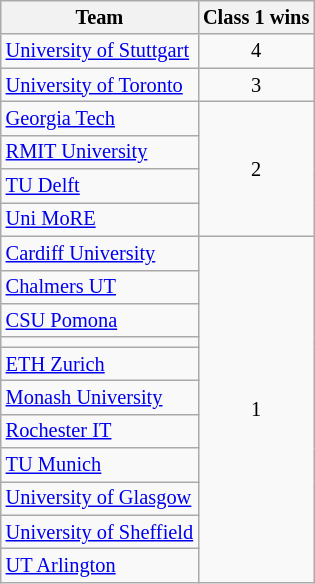<table class="wikitable" style="font-size:85%; text-align:center;">
<tr>
<th>Team</th>
<th>Class 1 wins</th>
</tr>
<tr>
<td align="left"> <a href='#'>University of Stuttgart</a></td>
<td rowspan="1">4</td>
</tr>
<tr>
<td align="left"> <a href='#'>University of Toronto</a></td>
<td rowspan="1">3</td>
</tr>
<tr>
<td align="left"> <a href='#'>Georgia Tech</a></td>
<td rowspan="4">2</td>
</tr>
<tr>
<td align="left"> <a href='#'>RMIT University</a></td>
</tr>
<tr>
<td align="left"> <a href='#'>TU Delft</a></td>
</tr>
<tr>
<td align="left"> <a href='#'>Uni MoRE</a></td>
</tr>
<tr>
<td align="left"> <a href='#'>Cardiff University</a></td>
<td rowspan="11">1</td>
</tr>
<tr>
<td align="left"> <a href='#'>Chalmers UT</a></td>
</tr>
<tr>
<td align="left"> <a href='#'>CSU Pomona</a></td>
</tr>
<tr>
<td> </td>
</tr>
<tr>
<td align="left"> <a href='#'>ETH Zurich</a></td>
</tr>
<tr>
<td align="left"> <a href='#'>Monash University</a></td>
</tr>
<tr>
<td align="left"> <a href='#'>Rochester IT</a></td>
</tr>
<tr>
<td align="left"> <a href='#'>TU Munich</a></td>
</tr>
<tr>
<td align="left"> <a href='#'>University of Glasgow</a></td>
</tr>
<tr>
<td align="left"> <a href='#'>University of Sheffield</a></td>
</tr>
<tr>
<td align="left"> <a href='#'>UT Arlington</a></td>
</tr>
</table>
